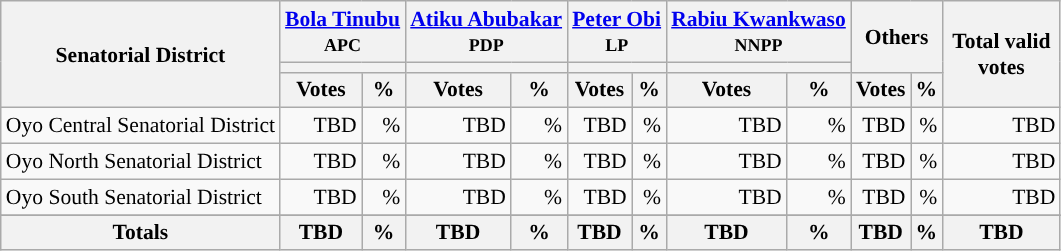<table class="wikitable sortable" style="text-align:right; font-size:90%">
<tr>
<th rowspan="3" style="max-width:7.5em;">Senatorial District</th>
<th colspan="2"><a href='#'>Bola Tinubu</a><br><small>APC</small></th>
<th colspan="2"><a href='#'>Atiku Abubakar</a><br><small>PDP</small></th>
<th colspan="2"><a href='#'>Peter Obi</a><br><small>LP</small></th>
<th colspan="2"><a href='#'>Rabiu Kwankwaso</a><br><small>NNPP</small></th>
<th colspan="2" rowspan="2">Others</th>
<th rowspan="3" style="max-width:5em;">Total valid votes</th>
</tr>
<tr>
<th colspan=2 style="background-color:"></th>
<th colspan=2 style="background-color:"></th>
<th colspan=2 style="background-color:"></th>
<th colspan=2 style="background-color:"></th>
</tr>
<tr>
<th>Votes</th>
<th>%</th>
<th>Votes</th>
<th>%</th>
<th>Votes</th>
<th>%</th>
<th>Votes</th>
<th>%</th>
<th>Votes</th>
<th>%</th>
</tr>
<tr style="background-color:#">
<td style="text-align:left;">Oyo Central Senatorial District</td>
<td>TBD</td>
<td>%</td>
<td>TBD</td>
<td>%</td>
<td>TBD</td>
<td>%</td>
<td>TBD</td>
<td>%</td>
<td>TBD</td>
<td>%</td>
<td>TBD</td>
</tr>
<tr style="background-color:#">
<td style="text-align:left;">Oyo North Senatorial District</td>
<td>TBD</td>
<td>%</td>
<td>TBD</td>
<td>%</td>
<td>TBD</td>
<td>%</td>
<td>TBD</td>
<td>%</td>
<td>TBD</td>
<td>%</td>
<td>TBD</td>
</tr>
<tr style="background-color:#">
<td style="text-align:left;">Oyo South Senatorial District</td>
<td>TBD</td>
<td>%</td>
<td>TBD</td>
<td>%</td>
<td>TBD</td>
<td>%</td>
<td>TBD</td>
<td>%</td>
<td>TBD</td>
<td>%</td>
<td>TBD</td>
</tr>
<tr>
</tr>
<tr>
<th>Totals</th>
<th>TBD</th>
<th>%</th>
<th>TBD</th>
<th>%</th>
<th>TBD</th>
<th>%</th>
<th>TBD</th>
<th>%</th>
<th>TBD</th>
<th>%</th>
<th>TBD</th>
</tr>
</table>
